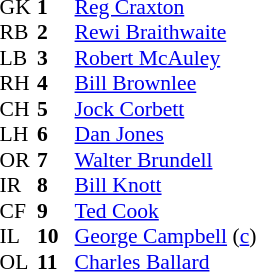<table style="font-size:90%; margin:0.2em auto;" cellspacing="0" cellpadding="0">
<tr>
<th width="25"></th>
<th width="25"></th>
</tr>
<tr>
<td>GK</td>
<td><strong>1</strong></td>
<td><a href='#'>Reg Craxton</a></td>
</tr>
<tr>
<td>RB</td>
<td><strong>2</strong></td>
<td><a href='#'>Rewi Braithwaite</a></td>
</tr>
<tr>
<td>LB</td>
<td><strong>3</strong></td>
<td><a href='#'>Robert McAuley</a></td>
</tr>
<tr>
<td>RH</td>
<td><strong>4</strong></td>
<td><a href='#'>Bill Brownlee</a></td>
</tr>
<tr>
<td>CH</td>
<td><strong>5</strong></td>
<td><a href='#'>Jock Corbett</a></td>
</tr>
<tr>
<td>LH</td>
<td><strong>6</strong></td>
<td><a href='#'>Dan Jones</a></td>
</tr>
<tr>
<td>OR</td>
<td><strong>7</strong></td>
<td><a href='#'>Walter Brundell</a></td>
</tr>
<tr>
<td>IR</td>
<td><strong>8</strong></td>
<td><a href='#'>Bill Knott</a></td>
</tr>
<tr>
<td>CF</td>
<td><strong>9</strong></td>
<td><a href='#'>Ted Cook</a></td>
</tr>
<tr>
<td>IL</td>
<td><strong>10</strong></td>
<td><a href='#'>George Campbell</a> (<a href='#'>c</a>)</td>
</tr>
<tr>
<td>OL</td>
<td><strong>11</strong></td>
<td><a href='#'>Charles Ballard</a></td>
</tr>
</table>
